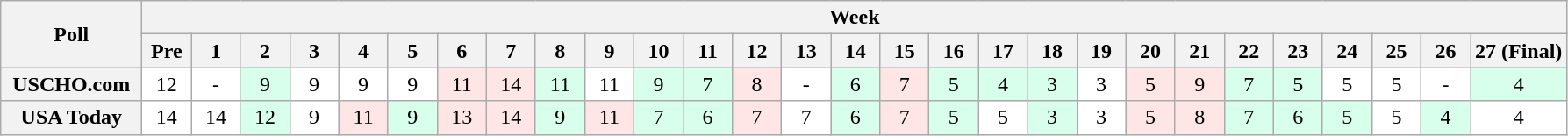<table class="wikitable" style="white-space:nowrap;">
<tr>
<th scope="col" width="100" rowspan="2">Poll</th>
<th colspan="28">Week</th>
</tr>
<tr>
<th scope="col" width="30">Pre</th>
<th scope="col" width="30">1</th>
<th scope="col" width="30">2</th>
<th scope="col" width="30">3</th>
<th scope="col" width="30">4</th>
<th scope="col" width="30">5</th>
<th scope="col" width="30">6</th>
<th scope="col" width="30">7</th>
<th scope="col" width="30">8</th>
<th scope="col" width="30">9</th>
<th scope="col" width="30">10</th>
<th scope="col" width="30">11</th>
<th scope="col" width="30">12</th>
<th scope="col" width="30">13</th>
<th scope="col" width="30">14</th>
<th scope="col" width="30">15</th>
<th scope="col" width="30">16</th>
<th scope="col" width="30">17</th>
<th scope="col" width="30">18</th>
<th scope="col" width="30">19</th>
<th scope="col" width="30">20</th>
<th scope="col" width="30">21</th>
<th scope="col" width="30">22</th>
<th scope="col" width="30">23</th>
<th scope="col" width="30">24</th>
<th scope="col" width="30">25</th>
<th scope="col" width="30">26</th>
<th scope="col" width="30">27 (Final)</th>
</tr>
<tr style="text-align:center;">
<th>USCHO.com</th>
<td bgcolor=FFFFFF>12</td>
<td bgcolor=FFFFFF>-</td>
<td bgcolor=D8FFEB>9</td>
<td bgcolor=FFFFFF>9</td>
<td bgcolor=FFFFFF>9</td>
<td bgcolor=FFFFFF>9</td>
<td bgcolor=FFE6E6>11</td>
<td bgcolor=FFE6E6>14</td>
<td bgcolor=D8FFEB>11</td>
<td bgcolor=FFFFFF>11</td>
<td bgcolor=D8FFEB>9</td>
<td bgcolor=D8FFEB>7</td>
<td bgcolor=FFE6E6>8</td>
<td bgcolor=FFFFFF>-</td>
<td bgcolor=D8FFEB>6</td>
<td bgcolor=FFE6E6>7</td>
<td bgcolor=D8FFEB>5</td>
<td bgcolor=D8FFEB>4 </td>
<td bgcolor=D8FFEB>3 </td>
<td bgcolor=FFFFFF>3 </td>
<td bgcolor=FFE6E6>5 </td>
<td bgcolor=FFE6E6>9</td>
<td bgcolor=D8FFEB>7</td>
<td bgcolor=D8FFEB>5</td>
<td bgcolor=FFFFFF>5</td>
<td bgcolor=FFFFFF>5 </td>
<td bgcolor=FFFFFF>-</td>
<td bgcolor=D8FFEB>4</td>
</tr>
<tr style="text-align:center;">
<th>USA Today</th>
<td bgcolor=FFFFFF>14</td>
<td bgcolor=FFFFFF>14</td>
<td bgcolor=D8FFEB>12</td>
<td bgcolor=FFFFFF>9</td>
<td bgcolor=FFE6E6>11</td>
<td bgcolor=D8FFEB>9</td>
<td bgcolor=FFE6E6>13</td>
<td bgcolor=FFE6E6>14</td>
<td bgcolor=D8FFEB>9</td>
<td bgcolor=FFE6E6>11</td>
<td bgcolor=D8FFEB>7</td>
<td bgcolor=D8FFEB>6</td>
<td bgcolor=FFE6E6>7</td>
<td bgcolor=FFFFFF>7</td>
<td bgcolor=D8FFEB>6</td>
<td bgcolor=FFE6E6>7</td>
<td bgcolor=D8FFEB>5</td>
<td bgcolor=FFFFFF>5 </td>
<td bgcolor=D8FFEB>3 </td>
<td bgcolor=FFFFFF>3 </td>
<td bgcolor=FFE6E6>5</td>
<td bgcolor=FFE6E6>8</td>
<td bgcolor=D8FFEB>7</td>
<td bgcolor=D8FFEB>6</td>
<td bgcolor=D8FFEB>5</td>
<td bgcolor=FFFFFF>5 </td>
<td bgcolor=D8FFEB>4</td>
<td bgcolor=FFFFFF>4</td>
</tr>
</table>
